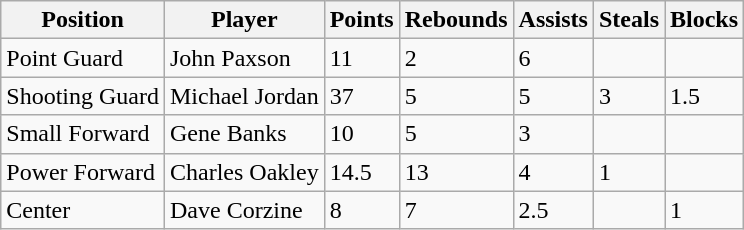<table class="wikitable">
<tr>
<th>Position</th>
<th>Player</th>
<th>Points</th>
<th>Rebounds</th>
<th>Assists</th>
<th>Steals</th>
<th>Blocks</th>
</tr>
<tr>
<td>Point Guard</td>
<td>John Paxson</td>
<td>11</td>
<td>2</td>
<td>6</td>
<td></td>
<td></td>
</tr>
<tr>
<td>Shooting Guard</td>
<td>Michael Jordan</td>
<td>37</td>
<td>5</td>
<td>5</td>
<td>3</td>
<td>1.5</td>
</tr>
<tr>
<td>Small Forward</td>
<td>Gene Banks</td>
<td>10</td>
<td>5</td>
<td>3</td>
<td></td>
<td></td>
</tr>
<tr>
<td>Power Forward</td>
<td>Charles Oakley</td>
<td>14.5</td>
<td>13</td>
<td>4</td>
<td>1</td>
<td></td>
</tr>
<tr>
<td>Center</td>
<td>Dave Corzine</td>
<td>8</td>
<td>7</td>
<td>2.5</td>
<td></td>
<td>1</td>
</tr>
</table>
